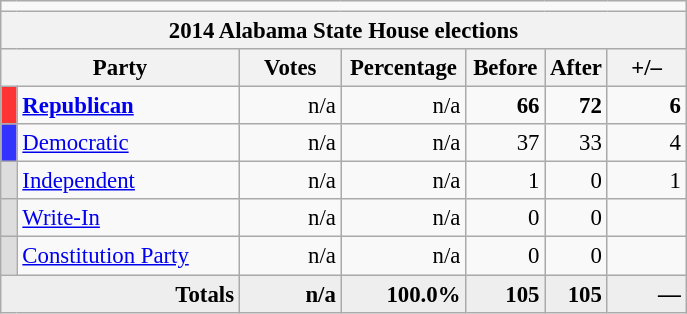<table class="wikitable" style="font-size:95%;">
<tr>
<td colspan=15 align=center></td>
</tr>
<tr>
<th colspan="9">2014 Alabama State House elections</th>
</tr>
<tr>
<th colspan=2 style="width: 10em">Party</th>
<th style="width: 4em">Votes</th>
<th style="width: 5em">Percentage</th>
<th style="width: 3em">Before</th>
<th style="width: 1em">After</th>
<th style="width: 3em">+/–</th>
</tr>
<tr>
<th style="background:#f33; width:3px;"></th>
<td style="width: 130px"><strong><a href='#'>Republican</a></strong></td>
<td style="text-align:right;">n/a</td>
<td style="text-align:right;">n/a</td>
<td style="text-align:right;"><strong>66</strong></td>
<td style="text-align:right;"><strong>72</strong></td>
<td style="text-align:right;"><strong> 6</strong></td>
</tr>
<tr>
<th style="background:#33f; width:3px;"></th>
<td style="width: 130px"><a href='#'>Democratic</a></td>
<td style="text-align:right;">n/a</td>
<td style="text-align:right;">n/a</td>
<td style="text-align:right;">37</td>
<td style="text-align:right;">33</td>
<td style="text-align:right;"> 4</td>
</tr>
<tr>
<th style="background:#ddd; width:3px;"></th>
<td style="width: 130px"><a href='#'>Independent</a></td>
<td style="text-align:right;">n/a</td>
<td style="text-align:right;">n/a</td>
<td style="text-align:right;">1</td>
<td style="text-align:right;">0</td>
<td style="text-align:right;"> 1</td>
</tr>
<tr>
<th style="background:#ddd; width:3px;"></th>
<td style="width: 130px"><a href='#'>Write-In</a></td>
<td style="text-align:right;">n/a</td>
<td style="text-align:right;">n/a</td>
<td style="text-align:right;">0</td>
<td style="text-align:right;">0</td>
<td style="text-align:right;"></td>
</tr>
<tr>
<th style="background:#ddd; width:3px;"></th>
<td style="width: 130px"><a href='#'>Constitution Party</a></td>
<td style="text-align:right;">n/a</td>
<td style="text-align:right;">n/a</td>
<td style="text-align:right;">0</td>
<td style="text-align:right;">0</td>
<td style="text-align:right;"></td>
</tr>
<tr style="background:#eee; text-align:right;">
<td colspan="2"><strong>Totals</strong></td>
<td><strong>n/a</strong></td>
<td><strong>100.0%</strong></td>
<td><strong>105</strong></td>
<td><strong>105</strong></td>
<td><strong>—</strong></td>
</tr>
</table>
